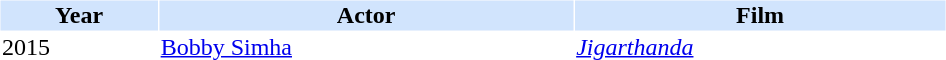<table cellspacing="1" cellpadding="1" border="0" width="50%">
<tr bgcolor="#d1e4fd">
<th>Year</th>
<th>Actor</th>
<th>Film</th>
</tr>
<tr>
<td>2015</td>
<td><a href='#'>Bobby Simha</a></td>
<td><em><a href='#'>Jigarthanda</a></em></td>
</tr>
</table>
